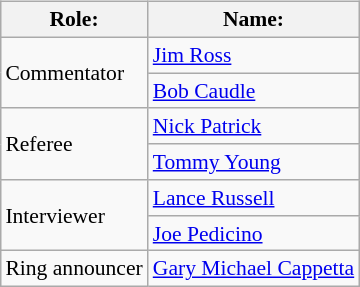<table class=wikitable style="font-size:90%; margin: 0.5em 0 0.5em 1em; float: right; clear: right;">
<tr>
<th>Role:</th>
<th>Name:</th>
</tr>
<tr>
<td rowspan=2>Commentator</td>
<td><a href='#'>Jim Ross</a></td>
</tr>
<tr>
<td><a href='#'>Bob Caudle</a></td>
</tr>
<tr>
<td rowspan=2>Referee</td>
<td><a href='#'>Nick Patrick</a></td>
</tr>
<tr>
<td><a href='#'>Tommy Young</a></td>
</tr>
<tr>
<td rowspan=2>Interviewer</td>
<td><a href='#'>Lance Russell</a></td>
</tr>
<tr>
<td><a href='#'>Joe Pedicino</a></td>
</tr>
<tr>
<td rowspan=1>Ring announcer</td>
<td><a href='#'>Gary Michael Cappetta</a></td>
</tr>
</table>
